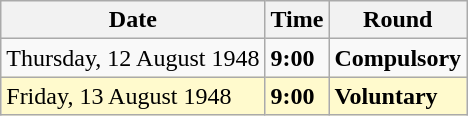<table class="wikitable">
<tr>
<th>Date</th>
<th>Time</th>
<th>Round</th>
</tr>
<tr>
<td>Thursday, 12 August 1948</td>
<td><strong>9:00</strong></td>
<td><strong>Compulsory</strong></td>
</tr>
<tr style=background:lemonchiffon>
<td>Friday, 13 August 1948</td>
<td><strong>9:00</strong></td>
<td><strong>Voluntary</strong></td>
</tr>
</table>
